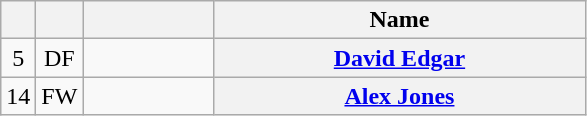<table class="wikitable plainrowheaders" style=text-align:center>
<tr>
<th scope="col"></th>
<th scope="col"></th>
<th scope="col" style="width:5em;"></th>
<th scope="col" style="width:15em;">Name</th>
</tr>
<tr>
<td>5</td>
<td>DF</td>
<td style=text-align:left></td>
<th scope=row><a href='#'>David Edgar</a></th>
</tr>
<tr>
<td>14</td>
<td>FW</td>
<td style=text-align:left></td>
<th scope=row><a href='#'>Alex Jones</a></th>
</tr>
</table>
